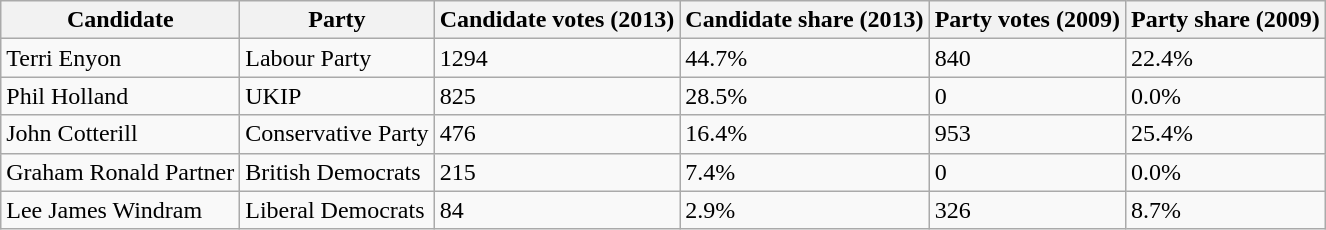<table class="wikitable sortable">
<tr>
<th>Candidate</th>
<th>Party</th>
<th>Candidate votes (2013)</th>
<th>Candidate share (2013)</th>
<th>Party votes (2009)</th>
<th>Party share (2009)</th>
</tr>
<tr>
<td>Terri Enyon</td>
<td>Labour Party</td>
<td>1294</td>
<td>44.7%</td>
<td>840</td>
<td>22.4%</td>
</tr>
<tr>
<td>Phil Holland</td>
<td>UKIP</td>
<td>825</td>
<td>28.5%</td>
<td>0</td>
<td>0.0%</td>
</tr>
<tr>
<td>John Cotterill</td>
<td>Conservative Party</td>
<td>476</td>
<td>16.4%</td>
<td>953</td>
<td>25.4%</td>
</tr>
<tr>
<td>Graham Ronald Partner</td>
<td>British Democrats</td>
<td>215</td>
<td>7.4%</td>
<td>0</td>
<td>0.0%</td>
</tr>
<tr>
<td>Lee James Windram</td>
<td>Liberal Democrats</td>
<td>84</td>
<td>2.9%</td>
<td>326</td>
<td>8.7%</td>
</tr>
</table>
